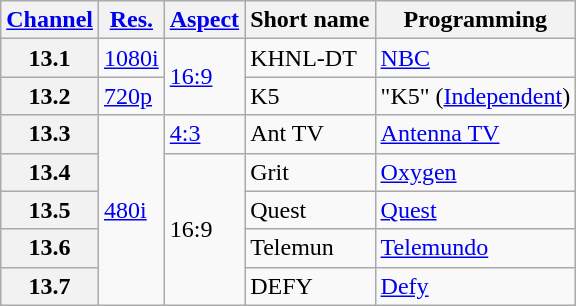<table class="wikitable">
<tr>
<th scope = "col"><a href='#'>Channel</a></th>
<th scope = "col"><a href='#'>Res.</a></th>
<th scope = "col"><a href='#'>Aspect</a></th>
<th scope = "col">Short name</th>
<th scope = "col">Programming</th>
</tr>
<tr>
<th scope = "row">13.1</th>
<td><a href='#'>1080i</a></td>
<td rowspan=2><a href='#'>16:9</a></td>
<td>KHNL-DT</td>
<td><a href='#'>NBC</a></td>
</tr>
<tr>
<th scope = "row">13.2</th>
<td><a href='#'>720p</a></td>
<td>K5</td>
<td>"K5" (<a href='#'>Independent</a>)</td>
</tr>
<tr>
<th scope = "row">13.3</th>
<td rowspan=5><a href='#'>480i</a></td>
<td><a href='#'>4:3</a></td>
<td>Ant TV</td>
<td><a href='#'>Antenna TV</a></td>
</tr>
<tr>
<th scope = "row">13.4</th>
<td rowspan=4>16:9</td>
<td>Grit</td>
<td><a href='#'>Oxygen</a></td>
</tr>
<tr>
<th scope = "row">13.5</th>
<td>Quest</td>
<td><a href='#'>Quest</a></td>
</tr>
<tr>
<th scope = "row">13.6</th>
<td>Telemun</td>
<td><a href='#'>Telemundo</a></td>
</tr>
<tr>
<th scope = "row">13.7</th>
<td>DEFY</td>
<td><a href='#'>Defy</a></td>
</tr>
</table>
